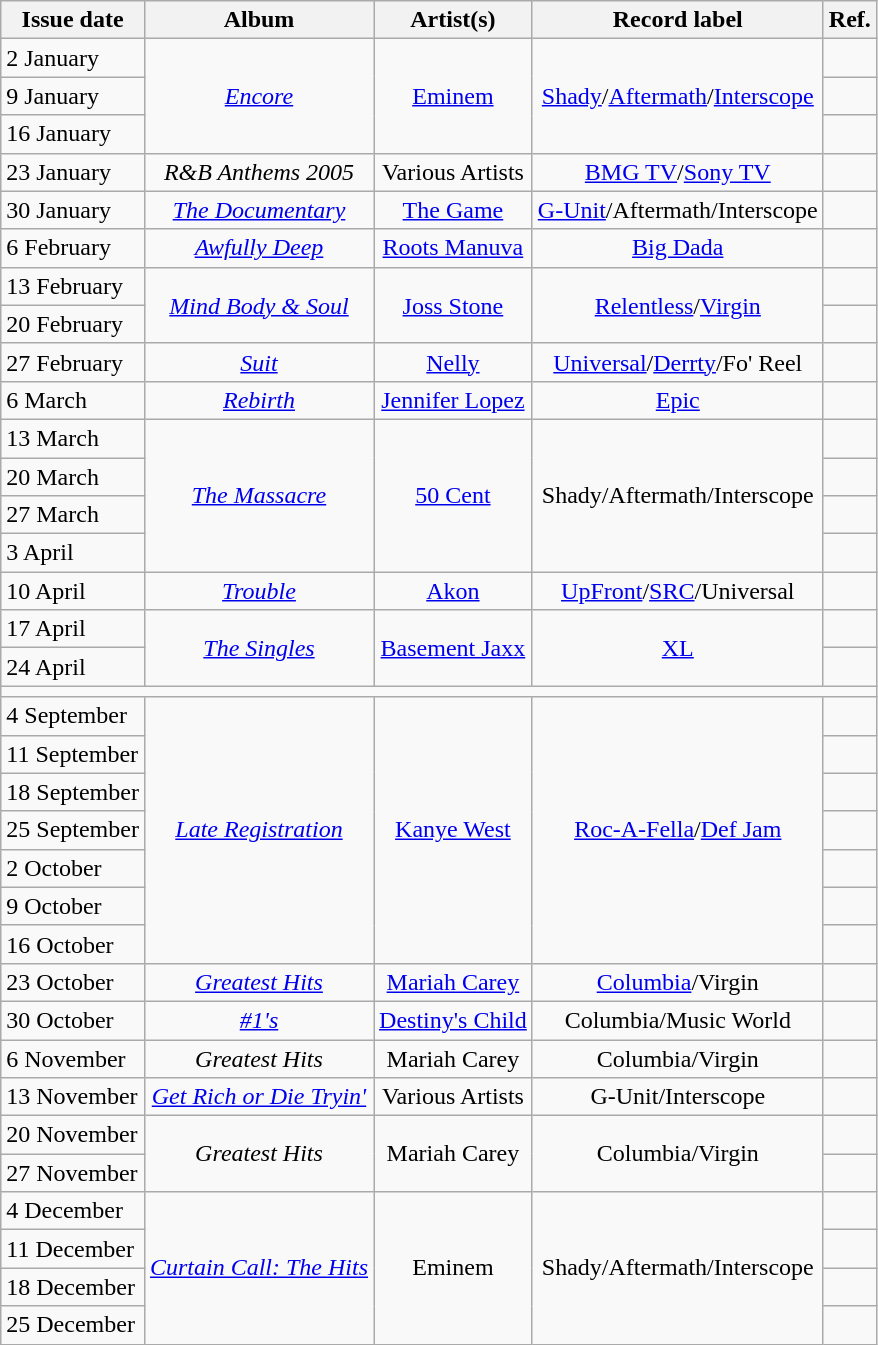<table class="wikitable plainrowheaders">
<tr>
<th scope=col>Issue date</th>
<th scope=col>Album</th>
<th scope=col>Artist(s)</th>
<th scope=col>Record label</th>
<th scope=col>Ref.</th>
</tr>
<tr>
<td>2 January</td>
<td align="center" rowspan="3"><em><a href='#'>Encore</a></em></td>
<td align="center" rowspan="3"><a href='#'>Eminem</a></td>
<td align="center" rowspan="3"><a href='#'>Shady</a>/<a href='#'>Aftermath</a>/<a href='#'>Interscope</a></td>
<td align="center"></td>
</tr>
<tr>
<td>9 January</td>
<td align="center"></td>
</tr>
<tr>
<td>16 January</td>
<td align="center"></td>
</tr>
<tr>
<td>23 January</td>
<td align="center"><em>R&B Anthems 2005</em></td>
<td align="center">Various Artists</td>
<td align="center"><a href='#'>BMG TV</a>/<a href='#'>Sony TV</a></td>
<td align="center"></td>
</tr>
<tr>
<td>30 January</td>
<td align="center"><em><a href='#'>The Documentary</a></em></td>
<td align="center"><a href='#'>The Game</a></td>
<td align="center"><a href='#'>G-Unit</a>/Aftermath/Interscope</td>
<td align="center"></td>
</tr>
<tr>
<td>6 February</td>
<td align="center"><em><a href='#'>Awfully Deep</a></em></td>
<td align="center"><a href='#'>Roots Manuva</a></td>
<td align="center"><a href='#'>Big Dada</a></td>
<td align="center"></td>
</tr>
<tr>
<td>13 February</td>
<td align="center" rowspan="2"><em><a href='#'>Mind Body & Soul</a></em></td>
<td align="center" rowspan="2"><a href='#'>Joss Stone</a></td>
<td align="center" rowspan="2"><a href='#'>Relentless</a>/<a href='#'>Virgin</a></td>
<td align="center"></td>
</tr>
<tr>
<td>20 February</td>
<td align="center"></td>
</tr>
<tr>
<td>27 February</td>
<td align="center"><em><a href='#'>Suit</a></em></td>
<td align="center"><a href='#'>Nelly</a></td>
<td align="center"><a href='#'>Universal</a>/<a href='#'>Derrty</a>/Fo' Reel</td>
<td align="center"></td>
</tr>
<tr>
<td>6 March</td>
<td align="center"><em><a href='#'>Rebirth</a></em></td>
<td align="center"><a href='#'>Jennifer Lopez</a></td>
<td align="center"><a href='#'>Epic</a></td>
<td align="center"></td>
</tr>
<tr>
<td>13 March</td>
<td align="center" rowspan="4"><em><a href='#'>The Massacre</a></em></td>
<td align="center" rowspan="4"><a href='#'>50 Cent</a></td>
<td align="center" rowspan="4">Shady/Aftermath/Interscope</td>
<td align="center"></td>
</tr>
<tr>
<td>20 March</td>
<td align="center"></td>
</tr>
<tr>
<td>27 March</td>
<td align="center"></td>
</tr>
<tr>
<td>3 April</td>
<td align="center"></td>
</tr>
<tr>
<td>10 April</td>
<td align="center"><em><a href='#'>Trouble</a></em></td>
<td align="center"><a href='#'>Akon</a></td>
<td align="center"><a href='#'>UpFront</a>/<a href='#'>SRC</a>/Universal</td>
<td align="center"></td>
</tr>
<tr>
<td>17 April</td>
<td align="center" rowspan="2"><em><a href='#'>The Singles</a></em></td>
<td align="center" rowspan="2"><a href='#'>Basement Jaxx</a></td>
<td align="center" rowspan="2"><a href='#'>XL</a></td>
<td align="center"></td>
</tr>
<tr>
<td>24 April</td>
<td align="center"></td>
</tr>
<tr>
<td colspan="5"></td>
</tr>
<tr>
<td>4 September</td>
<td align="center" rowspan="7"><em><a href='#'>Late Registration</a></em></td>
<td align="center" rowspan="7"><a href='#'>Kanye West</a></td>
<td align="center" rowspan="7"><a href='#'>Roc-A-Fella</a>/<a href='#'>Def Jam</a></td>
<td align="center"></td>
</tr>
<tr>
<td>11 September</td>
<td align="center"></td>
</tr>
<tr>
<td>18 September</td>
<td align="center"></td>
</tr>
<tr>
<td>25 September</td>
<td align="center"></td>
</tr>
<tr>
<td>2 October</td>
<td align="center"></td>
</tr>
<tr>
<td>9 October</td>
<td align="center"></td>
</tr>
<tr>
<td>16 October</td>
<td align="center"></td>
</tr>
<tr>
<td>23 October</td>
<td align="center"><em><a href='#'>Greatest Hits</a></em></td>
<td align="center"><a href='#'>Mariah Carey</a></td>
<td align="center"><a href='#'>Columbia</a>/Virgin</td>
<td align="center"></td>
</tr>
<tr>
<td>30 October</td>
<td align="center"><em><a href='#'>#1's</a></em></td>
<td align="center"><a href='#'>Destiny's Child</a></td>
<td align="center">Columbia/Music World</td>
<td align="center"></td>
</tr>
<tr>
<td>6 November</td>
<td align="center"><em>Greatest Hits</em></td>
<td align="center">Mariah Carey</td>
<td align="center">Columbia/Virgin</td>
<td align="center"></td>
</tr>
<tr>
<td>13 November</td>
<td align="center"><em><a href='#'>Get Rich or Die Tryin'</a></em></td>
<td align="center">Various Artists</td>
<td align="center">G-Unit/Interscope</td>
<td align="center"></td>
</tr>
<tr>
<td>20 November</td>
<td align="center" rowspan="2"><em>Greatest Hits</em></td>
<td align="center" rowspan="2">Mariah Carey</td>
<td align="center" rowspan="2">Columbia/Virgin</td>
<td align="center"></td>
</tr>
<tr>
<td>27 November</td>
<td align="center"></td>
</tr>
<tr>
<td>4 December</td>
<td align="center" rowspan="4"><em><a href='#'>Curtain Call: The Hits</a></em></td>
<td align="center" rowspan="4">Eminem</td>
<td align="center" rowspan="4">Shady/Aftermath/Interscope</td>
<td align="center"></td>
</tr>
<tr>
<td>11 December</td>
<td align="center"></td>
</tr>
<tr>
<td>18 December</td>
<td align="center"></td>
</tr>
<tr>
<td>25 December</td>
<td align="center"></td>
</tr>
</table>
